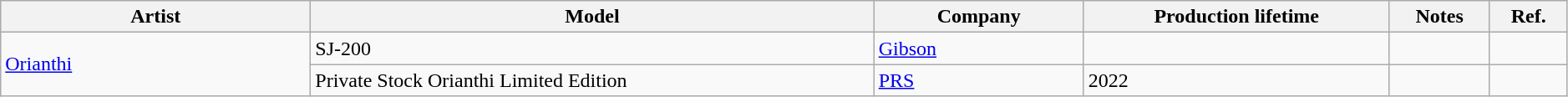<table class="wikitable sortable plainrowheaders" style="width:99%;">
<tr>
<th scope="col" style="width:15em;">Artist</th>
<th scope="col">Model</th>
<th scope="col" style="width:10em;">Company</th>
<th scope="col">Production lifetime</th>
<th scope="col" class="unsortable">Notes</th>
<th scope="col">Ref.</th>
</tr>
<tr>
<td rowspan=2><a href='#'>Orianthi</a></td>
<td>SJ-200</td>
<td><a href='#'>Gibson</a></td>
<td></td>
<td></td>
<td></td>
</tr>
<tr>
<td>Private Stock Orianthi Limited Edition</td>
<td><a href='#'>PRS</a></td>
<td>2022</td>
<td></td>
<td></td>
</tr>
</table>
